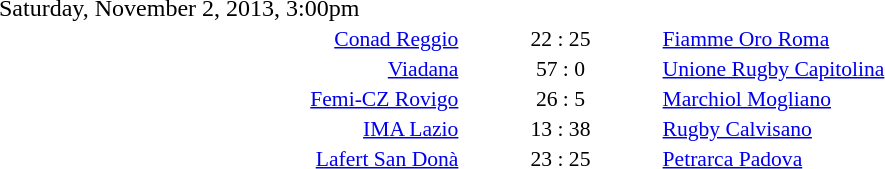<table style="width:70%;" cellspacing="1">
<tr>
<th width=35%></th>
<th width=15%></th>
<th></th>
</tr>
<tr>
<td>Saturday, November 2, 2013, 3:00pm</td>
</tr>
<tr style=font-size:90%>
<td align=right><a href='#'>Conad Reggio</a></td>
<td align=center>22 : 25</td>
<td><a href='#'>Fiamme Oro Roma</a></td>
</tr>
<tr style=font-size:90%>
<td align=right><a href='#'>Viadana</a></td>
<td align=center>57 : 0</td>
<td><a href='#'>Unione Rugby Capitolina</a></td>
</tr>
<tr style=font-size:90%>
<td align=right><a href='#'>Femi-CZ Rovigo</a></td>
<td align=center>26 : 5</td>
<td><a href='#'>Marchiol Mogliano</a></td>
</tr>
<tr style=font-size:90%>
<td align=right><a href='#'>IMA Lazio</a></td>
<td align=center>13 : 38</td>
<td><a href='#'>Rugby Calvisano</a></td>
</tr>
<tr style=font-size:90%>
<td align=right><a href='#'>Lafert San Donà</a></td>
<td align=center>23 : 25</td>
<td><a href='#'>Petrarca Padova</a></td>
</tr>
</table>
